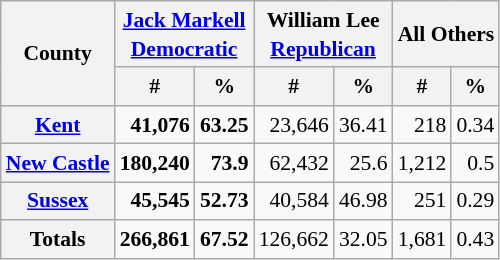<table class="wikitable sortable" style="text-align:right;font-size:90%;line-height:1.3">
<tr>
<th rowspan="2">County</th>
<th colspan="2"><a href='#'>Jack Markell</a><br><a href='#'>Democratic</a></th>
<th colspan="2">William Lee<br><a href='#'>Republican</a></th>
<th colspan="2">All Others</th>
</tr>
<tr>
<th data-sort-type="number">#</th>
<th data-sort-type="number">%</th>
<th data-sort-type="number">#</th>
<th data-sort-type="number">%</th>
<th data-sort-type="number">#</th>
<th data-sort-type="number">%</th>
</tr>
<tr>
<th><a href='#'>Kent</a></th>
<td><strong>41,076</strong></td>
<td><strong>63.25</strong></td>
<td>23,646</td>
<td>36.41</td>
<td>218</td>
<td>0.34</td>
</tr>
<tr>
<th><a href='#'>New Castle</a></th>
<td><strong>180,240</strong></td>
<td><strong>73.9</strong></td>
<td>62,432</td>
<td>25.6</td>
<td>1,212</td>
<td>0.5</td>
</tr>
<tr>
<th><a href='#'>Sussex</a></th>
<td><strong>45,545</strong></td>
<td><strong>52.73</strong></td>
<td>40,584</td>
<td>46.98</td>
<td>251</td>
<td>0.29</td>
</tr>
<tr class="sortbottom">
<th>Totals</th>
<td><strong>266,861</strong></td>
<td><strong>67.52</strong></td>
<td>126,662</td>
<td>32.05</td>
<td>1,681</td>
<td>0.43</td>
</tr>
</table>
